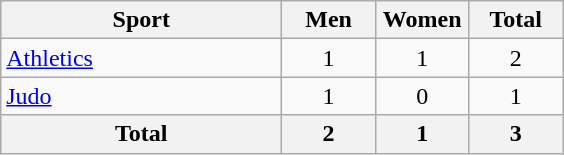<table class="wikitable sortable" style="text-align:center;">
<tr>
<th width=180>Sport</th>
<th width=55>Men</th>
<th width=55>Women</th>
<th width=55>Total</th>
</tr>
<tr>
<td align=left><a href='#'>Athletics</a></td>
<td>1</td>
<td>1</td>
<td>2</td>
</tr>
<tr>
<td align=left><a href='#'>Judo</a></td>
<td>1</td>
<td>0</td>
<td>1</td>
</tr>
<tr>
<th>Total</th>
<th>2</th>
<th>1</th>
<th>3</th>
</tr>
</table>
